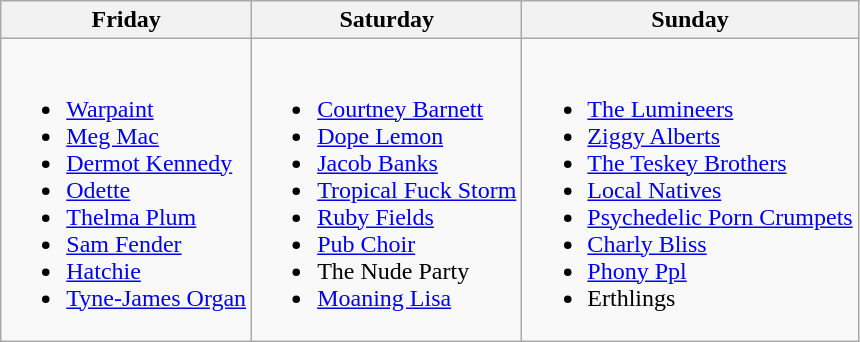<table class="wikitable">
<tr>
<th>Friday</th>
<th>Saturday</th>
<th>Sunday</th>
</tr>
<tr valign="top">
<td><br><ul><li><a href='#'>Warpaint</a></li><li><a href='#'>Meg Mac</a></li><li><a href='#'>Dermot Kennedy</a></li><li><a href='#'>Odette</a></li><li><a href='#'>Thelma Plum</a></li><li><a href='#'>Sam Fender</a></li><li><a href='#'>Hatchie</a></li><li><a href='#'>Tyne-James Organ</a></li></ul></td>
<td><br><ul><li><a href='#'>Courtney Barnett</a></li><li><a href='#'>Dope Lemon</a></li><li><a href='#'>Jacob Banks</a></li><li><a href='#'>Tropical Fuck Storm</a></li><li><a href='#'>Ruby Fields</a></li><li><a href='#'>Pub Choir</a></li><li>The Nude Party</li><li><a href='#'>Moaning Lisa</a></li></ul></td>
<td><br><ul><li><a href='#'>The Lumineers</a></li><li><a href='#'>Ziggy Alberts</a></li><li><a href='#'>The Teskey Brothers</a></li><li><a href='#'>Local Natives</a></li><li><a href='#'>Psychedelic Porn Crumpets</a></li><li><a href='#'>Charly Bliss</a></li><li><a href='#'>Phony Ppl</a></li><li>Erthlings</li></ul></td>
</tr>
</table>
